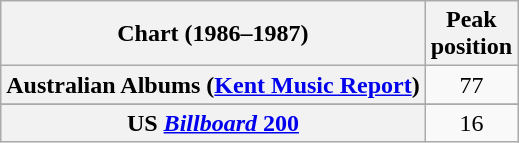<table class="wikitable sortable plainrowheaders">
<tr>
<th scope="col">Chart (1986–1987)</th>
<th scope="col">Peak<br>position</th>
</tr>
<tr>
<th scope="row">Australian Albums (<a href='#'>Kent Music Report</a>)</th>
<td style="text-align:center;">77</td>
</tr>
<tr>
</tr>
<tr>
</tr>
<tr>
</tr>
<tr>
</tr>
<tr>
<th scope="row">US <a href='#'><em>Billboard</em> 200</a></th>
<td style="text-align:center;">16</td>
</tr>
</table>
